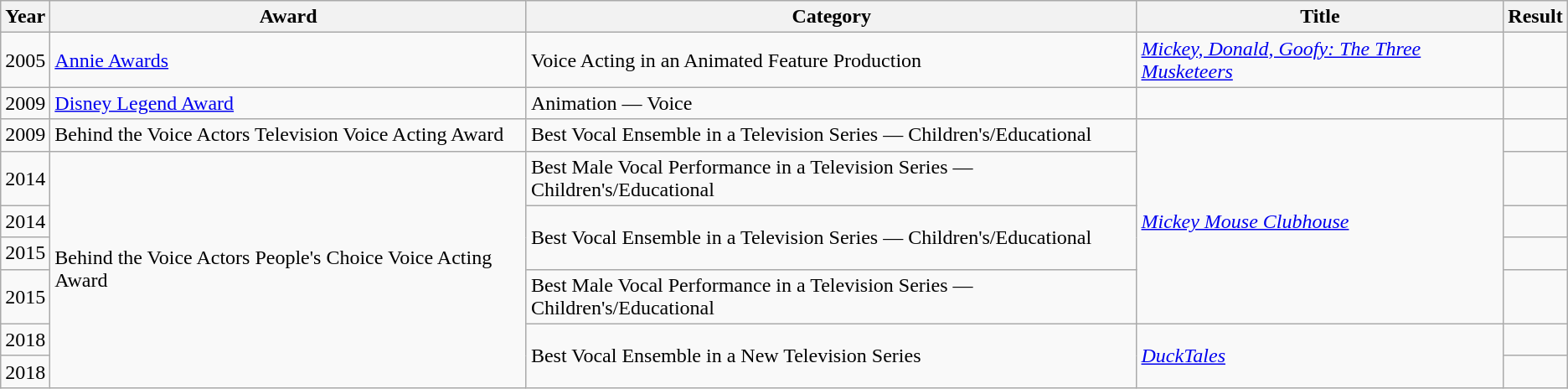<table class="wikitable sortable">
<tr>
<th>Year</th>
<th>Award</th>
<th>Category</th>
<th>Title</th>
<th>Result</th>
</tr>
<tr>
<td>2005</td>
<td><a href='#'>Annie Awards</a></td>
<td>Voice Acting in an Animated Feature Production</td>
<td><em><a href='#'>Mickey, Donald, Goofy: The Three Musketeers</a></em></td>
<td></td>
</tr>
<tr>
<td>2009</td>
<td><a href='#'>Disney Legend Award</a></td>
<td>Animation — Voice</td>
<td></td>
<td></td>
</tr>
<tr>
<td>2009</td>
<td>Behind the Voice Actors Television Voice Acting Award</td>
<td>Best Vocal Ensemble in a Television Series — Children's/Educational</td>
<td rowspan="5"><em><a href='#'>Mickey Mouse Clubhouse</a></em></td>
<td></td>
</tr>
<tr>
<td>2014</td>
<td rowspan="6">Behind the Voice Actors People's Choice Voice Acting Award</td>
<td>Best Male Vocal Performance in a Television Series — Children's/Educational</td>
<td></td>
</tr>
<tr>
<td>2014</td>
<td rowspan="2">Best Vocal Ensemble in a Television Series — Children's/Educational</td>
<td></td>
</tr>
<tr>
<td>2015</td>
<td></td>
</tr>
<tr>
<td>2015</td>
<td>Best Male Vocal Performance in a Television Series — Children's/Educational</td>
<td></td>
</tr>
<tr>
<td>2018</td>
<td rowspan="2">Best Vocal Ensemble in a New Television Series</td>
<td rowspan="2"><em><a href='#'>DuckTales</a></em></td>
<td></td>
</tr>
<tr>
<td>2018</td>
<td></td>
</tr>
</table>
